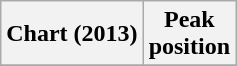<table class="wikitable sortable">
<tr>
<th>Chart (2013)</th>
<th>Peak<br>position</th>
</tr>
<tr>
</tr>
</table>
